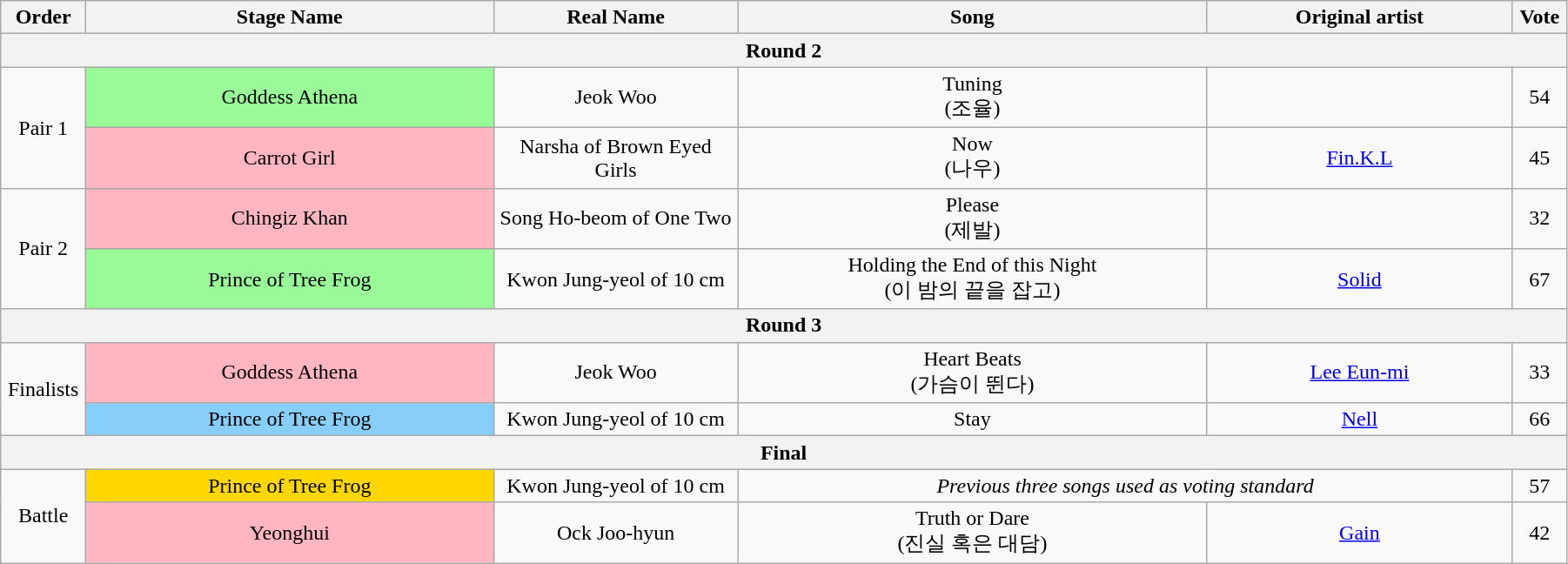<table class="wikitable" style="text-align:center; width:95%;">
<tr>
<th style="width:1%;">Order</th>
<th style="width:20%;">Stage Name</th>
<th style="width:12%;">Real Name</th>
<th style="width:23%;">Song</th>
<th style="width:15%;">Original artist</th>
<th style="width:1%;">Vote</th>
</tr>
<tr>
<th colspan=6>Round 2</th>
</tr>
<tr>
<td rowspan=2>Pair 1</td>
<td bgcolor="palegreen">Goddess Athena</td>
<td>Jeok Woo</td>
<td>Tuning<br>(조율)</td>
<td></td>
<td>54</td>
</tr>
<tr>
<td bgcolor="lightpink">Carrot Girl</td>
<td>Narsha of Brown Eyed Girls</td>
<td>Now<br>(나우)</td>
<td><a href='#'>Fin.K.L</a></td>
<td>45</td>
</tr>
<tr>
<td rowspan=2>Pair 2</td>
<td bgcolor="lightpink">Chingiz Khan</td>
<td>Song Ho-beom of One Two</td>
<td>Please<br>(제발)</td>
<td></td>
<td>32</td>
</tr>
<tr>
<td bgcolor="palegreen">Prince of Tree Frog</td>
<td>Kwon Jung-yeol of 10 cm</td>
<td>Holding the End of this Night<br>(이 밤의 끝을 잡고)</td>
<td><a href='#'>Solid</a></td>
<td>67</td>
</tr>
<tr>
<th colspan=6>Round 3</th>
</tr>
<tr>
<td rowspan=2>Finalists</td>
<td bgcolor="lightpink">Goddess Athena</td>
<td>Jeok Woo</td>
<td>Heart Beats<br>(가슴이 뛴다)</td>
<td><a href='#'>Lee Eun-mi</a></td>
<td>33</td>
</tr>
<tr>
<td bgcolor="lightskyblue">Prince of Tree Frog</td>
<td>Kwon Jung-yeol of 10 cm</td>
<td>Stay</td>
<td><a href='#'>Nell</a></td>
<td>66</td>
</tr>
<tr>
<th colspan=6>Final</th>
</tr>
<tr>
<td rowspan=2>Battle</td>
<td bgcolor="gold">Prince of Tree Frog</td>
<td>Kwon Jung-yeol of 10 cm</td>
<td colspan=2><em>Previous three songs used as voting standard</em></td>
<td>57</td>
</tr>
<tr>
<td bgcolor="lightpink">Yeonghui</td>
<td>Ock Joo-hyun</td>
<td>Truth or Dare<br>(진실 혹은 대담)</td>
<td><a href='#'>Gain</a></td>
<td>42</td>
</tr>
</table>
